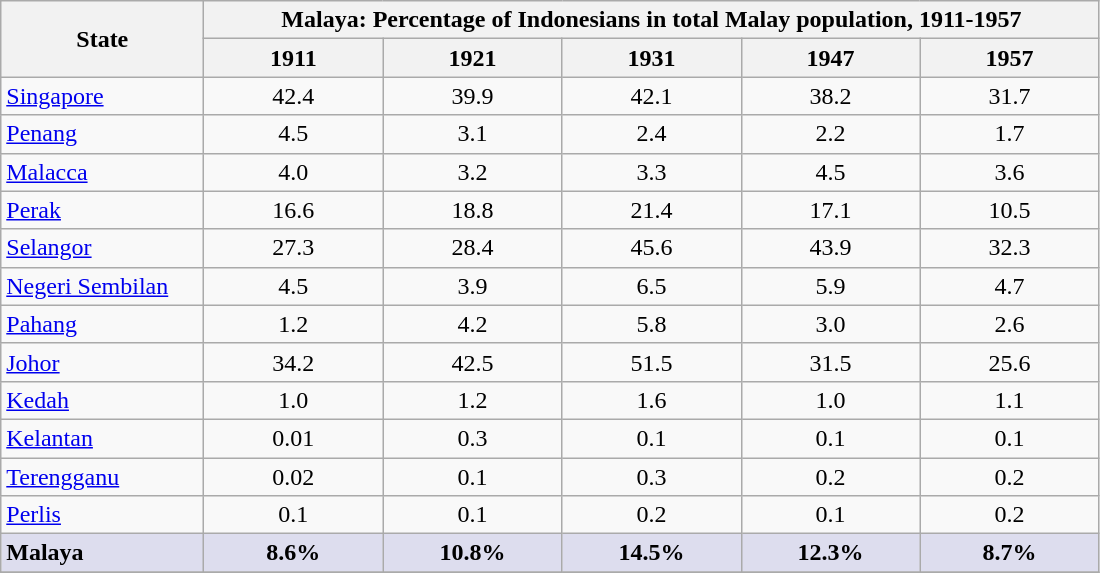<table class="wikitable sortable" style="text-align:center">
<tr>
<th rowspan=2>State</th>
<th colspan=5>Malaya: Percentage of Indonesians in total Malay population, 1911-1957</th>
</tr>
<tr>
<th colspan=1>1911</th>
<th colspan=1>1921</th>
<th colspan=1>1931</th>
<th colspan=1>1947</th>
<th colspan=1>1957</th>
</tr>
<tr>
<td style="width:8em; text-align:left;"><a href='#'>Singapore</a></td>
<td style="width:7em;">42.4</td>
<td style="width:7em;">39.9</td>
<td style="width:7em;">42.1</td>
<td style="width:7em;">38.2</td>
<td style="width:7em;">31.7</td>
</tr>
<tr>
<td style="width:8em; text-align:left;"><a href='#'>Penang</a></td>
<td style="width:7em;">4.5</td>
<td style="width:7em;">3.1</td>
<td style="width:7em;">2.4</td>
<td style="width:7em;">2.2</td>
<td style="width:7em;">1.7</td>
</tr>
<tr>
<td style="width:8em; text-align:left;"><a href='#'>Malacca</a></td>
<td style="width:7em;">4.0</td>
<td style="width:7em;">3.2</td>
<td style="width:7em;">3.3</td>
<td style="width:7em;">4.5</td>
<td style="width:7em;">3.6</td>
</tr>
<tr>
<td style="width:8em; text-align:left;"><a href='#'>Perak</a></td>
<td style="width:7em;">16.6</td>
<td style="width:7em;">18.8</td>
<td style="width:7em;">21.4</td>
<td style="width:7em;">17.1</td>
<td style="width:7em;">10.5</td>
</tr>
<tr>
<td style="width:8em; text-align:left;"><a href='#'>Selangor</a></td>
<td style="width:7em;">27.3</td>
<td style="width:7em;">28.4</td>
<td style="width:7em;">45.6</td>
<td style="width:7em;">43.9</td>
<td style="width:7em;">32.3</td>
</tr>
<tr>
<td style="width:8em; text-align:left;"><a href='#'>Negeri Sembilan</a></td>
<td style="width:7em;">4.5</td>
<td style="width:7em;">3.9</td>
<td style="width:7em;">6.5</td>
<td style="width:7em;">5.9</td>
<td style="width:7em;">4.7</td>
</tr>
<tr>
<td style="width:8em; text-align:left;"><a href='#'>Pahang</a></td>
<td style="width:7em;">1.2</td>
<td style="width:7em;">4.2</td>
<td style="width:7em;">5.8</td>
<td style="width:7em;">3.0</td>
<td style="width:7em;">2.6</td>
</tr>
<tr>
<td style="width:8em; text-align:left;"><a href='#'>Johor</a></td>
<td style="width:7em;">34.2</td>
<td style="width:7em;">42.5</td>
<td style="width:7em;">51.5</td>
<td style="width:7em;">31.5</td>
<td style="width:7em;">25.6</td>
</tr>
<tr>
<td style="width:8em; text-align:left;"><a href='#'>Kedah</a></td>
<td style="width:7em;">1.0</td>
<td style="width:7em;">1.2</td>
<td style="width:7em;">1.6</td>
<td style="width:7em;">1.0</td>
<td style="width:7em;">1.1</td>
</tr>
<tr>
<td style="width:8em; text-align:left;"><a href='#'>Kelantan</a></td>
<td style="width:7em;">0.01</td>
<td style="width:7em;">0.3</td>
<td style="width:7em;">0.1</td>
<td style="width:7em;">0.1</td>
<td style="width:7em;">0.1</td>
</tr>
<tr>
<td style="width:8em; text-align:left;"><a href='#'>Terengganu</a></td>
<td style="width:7em;">0.02</td>
<td style="width:7em;">0.1</td>
<td style="width:7em;">0.3</td>
<td style="width:7em;">0.2</td>
<td style="width:7em;">0.2</td>
</tr>
<tr>
<td style="width:8em; text-align:left;"><a href='#'>Perlis</a></td>
<td style="width:7em;">0.1</td>
<td style="width:7em;">0.1</td>
<td style="width:7em;">0.2</td>
<td style="width:7em;">0.1</td>
<td style="width:7em;">0.2</td>
</tr>
<tr style="background: #DDE">
<td style="text-align:left"><strong>Malaya</strong></td>
<td><strong>8.6%</strong></td>
<td><strong>10.8%</strong></td>
<td><strong>14.5%</strong></td>
<td><strong>12.3%</strong></td>
<td><strong>8.7%</strong></td>
</tr>
<tr>
</tr>
</table>
